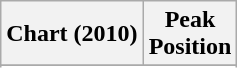<table class="wikitable">
<tr>
<th>Chart (2010)</th>
<th>Peak<br>Position</th>
</tr>
<tr>
</tr>
<tr>
</tr>
</table>
